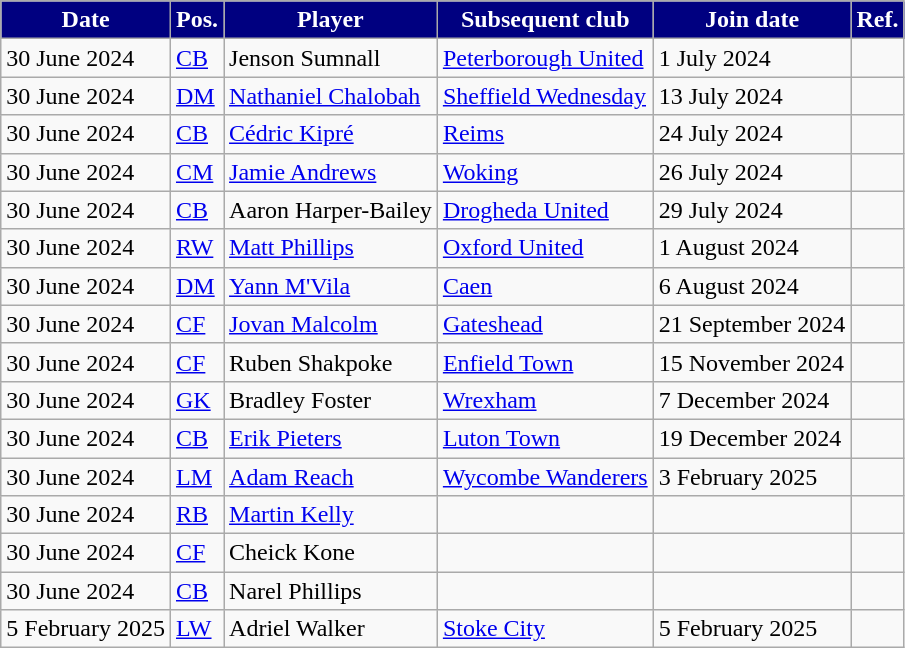<table class="wikitable plainrowheaders sortable">
<tr>
<th style="background:#000080; color:white;">Date</th>
<th style="background:#000080; color:white;">Pos.</th>
<th style="background:#000080; color:white;">Player</th>
<th style="background:#000080; color:white;">Subsequent club</th>
<th style="background:#000080; color:white;">Join date</th>
<th style="background:#000080; color:white;">Ref.</th>
</tr>
<tr>
<td>30 June 2024</td>
<td><a href='#'>CB</a></td>
<td> Jenson Sumnall</td>
<td> <a href='#'>Peterborough United</a></td>
<td>1 July 2024</td>
<td></td>
</tr>
<tr>
<td>30 June 2024</td>
<td><a href='#'>DM</a></td>
<td> <a href='#'>Nathaniel Chalobah</a></td>
<td> <a href='#'>Sheffield Wednesday</a></td>
<td>13 July 2024</td>
<td></td>
</tr>
<tr>
<td>30 June 2024</td>
<td><a href='#'>CB</a></td>
<td> <a href='#'>Cédric Kipré</a></td>
<td> <a href='#'>Reims</a></td>
<td>24 July 2024</td>
<td></td>
</tr>
<tr>
<td>30 June 2024</td>
<td><a href='#'>CM</a></td>
<td> <a href='#'>Jamie Andrews</a></td>
<td>  <a href='#'>Woking</a></td>
<td>26 July 2024</td>
<td></td>
</tr>
<tr>
<td>30 June 2024</td>
<td><a href='#'>CB</a></td>
<td> Aaron Harper-Bailey</td>
<td> <a href='#'>Drogheda United</a></td>
<td>29 July 2024</td>
<td></td>
</tr>
<tr>
<td>30 June 2024</td>
<td><a href='#'>RW</a></td>
<td> <a href='#'>Matt Phillips</a></td>
<td> <a href='#'>Oxford United</a></td>
<td>1 August 2024</td>
<td></td>
</tr>
<tr>
<td>30 June 2024</td>
<td><a href='#'>DM</a></td>
<td> <a href='#'>Yann M'Vila</a></td>
<td> <a href='#'>Caen</a></td>
<td>6 August 2024</td>
<td></td>
</tr>
<tr>
<td>30 June 2024</td>
<td><a href='#'>CF</a></td>
<td> <a href='#'>Jovan Malcolm</a></td>
<td> <a href='#'>Gateshead</a></td>
<td>21 September 2024</td>
<td></td>
</tr>
<tr>
<td>30 June 2024</td>
<td><a href='#'>CF</a></td>
<td> Ruben Shakpoke</td>
<td> <a href='#'>Enfield Town</a></td>
<td>15 November 2024</td>
<td></td>
</tr>
<tr>
<td>30 June 2024</td>
<td><a href='#'>GK</a></td>
<td> Bradley Foster</td>
<td> <a href='#'>Wrexham</a></td>
<td>7 December 2024</td>
<td></td>
</tr>
<tr>
<td>30 June 2024</td>
<td><a href='#'>CB</a></td>
<td> <a href='#'>Erik Pieters</a></td>
<td> <a href='#'>Luton Town</a></td>
<td>19 December 2024</td>
<td></td>
</tr>
<tr>
<td>30 June 2024</td>
<td><a href='#'>LM</a></td>
<td> <a href='#'>Adam Reach</a></td>
<td> <a href='#'>Wycombe Wanderers</a></td>
<td>3 February 2025</td>
<td></td>
</tr>
<tr>
<td>30 June 2024</td>
<td><a href='#'>RB</a></td>
<td> <a href='#'>Martin Kelly</a></td>
<td></td>
<td></td>
<td></td>
</tr>
<tr>
<td>30 June 2024</td>
<td><a href='#'>CF</a></td>
<td> Cheick Kone</td>
<td></td>
<td></td>
<td></td>
</tr>
<tr>
<td>30 June 2024</td>
<td><a href='#'>CB</a></td>
<td> Narel Phillips</td>
<td></td>
<td></td>
<td></td>
</tr>
<tr>
<td>5 February 2025</td>
<td><a href='#'>LW</a></td>
<td> Adriel Walker</td>
<td> <a href='#'>Stoke City</a></td>
<td>5 February 2025</td>
<td></td>
</tr>
</table>
